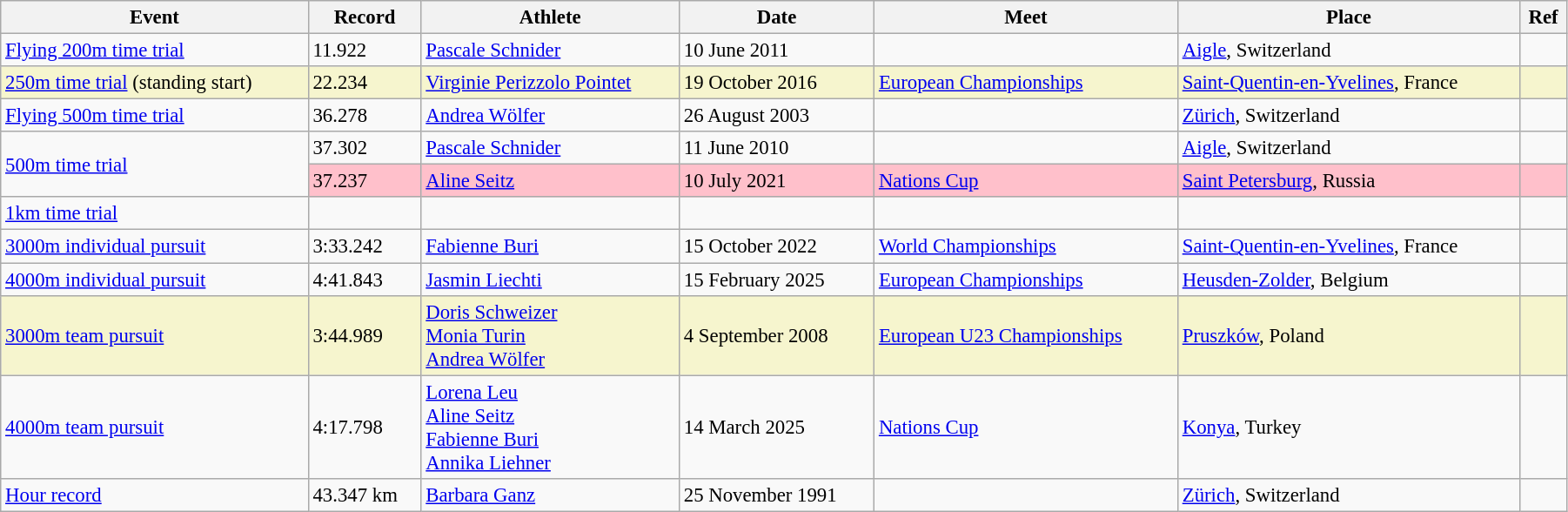<table class="wikitable" style="font-size:95%; width: 95%;">
<tr>
<th>Event</th>
<th>Record</th>
<th>Athlete</th>
<th>Date</th>
<th>Meet</th>
<th>Place</th>
<th>Ref</th>
</tr>
<tr>
<td><a href='#'>Flying 200m time trial</a></td>
<td>11.922</td>
<td><a href='#'>Pascale Schnider</a></td>
<td>10 June 2011</td>
<td></td>
<td><a href='#'>Aigle</a>, Switzerland</td>
<td></td>
</tr>
<tr style="background:#f6F5CE;">
<td><a href='#'>250m time trial</a> (standing start)</td>
<td>22.234</td>
<td><a href='#'>Virginie Perizzolo Pointet</a></td>
<td>19 October 2016</td>
<td><a href='#'>European Championships</a></td>
<td><a href='#'>Saint-Quentin-en-Yvelines</a>, France</td>
<td></td>
</tr>
<tr>
<td><a href='#'>Flying 500m time trial</a></td>
<td>36.278</td>
<td><a href='#'>Andrea Wölfer</a></td>
<td>26 August 2003</td>
<td></td>
<td><a href='#'>Zürich</a>, Switzerland</td>
<td></td>
</tr>
<tr>
<td rowspan=2><a href='#'>500m time trial</a></td>
<td>37.302</td>
<td><a href='#'>Pascale Schnider</a></td>
<td>11 June 2010</td>
<td></td>
<td><a href='#'>Aigle</a>, Switzerland</td>
<td></td>
</tr>
<tr style="background:pink">
<td>37.237</td>
<td><a href='#'>Aline Seitz</a></td>
<td>10 July 2021</td>
<td><a href='#'>Nations Cup</a></td>
<td><a href='#'>Saint Petersburg</a>, Russia</td>
<td></td>
</tr>
<tr>
<td><a href='#'>1km time trial</a></td>
<td></td>
<td></td>
<td></td>
<td></td>
<td></td>
<td></td>
</tr>
<tr>
<td><a href='#'>3000m individual pursuit</a></td>
<td>3:33.242</td>
<td><a href='#'>Fabienne Buri</a></td>
<td>15 October 2022</td>
<td><a href='#'>World Championships</a></td>
<td><a href='#'>Saint-Quentin-en-Yvelines</a>, France</td>
<td></td>
</tr>
<tr>
<td><a href='#'>4000m individual pursuit</a></td>
<td>4:41.843</td>
<td><a href='#'>Jasmin Liechti</a></td>
<td>15 February 2025</td>
<td><a href='#'>European Championships</a></td>
<td><a href='#'>Heusden-Zolder</a>, Belgium</td>
<td></td>
</tr>
<tr style="background:#f6F5CE;">
<td><a href='#'>3000m team pursuit</a></td>
<td>3:44.989</td>
<td><a href='#'>Doris Schweizer</a><br><a href='#'>Monia Turin</a><br><a href='#'>Andrea Wölfer</a></td>
<td>4 September 2008</td>
<td><a href='#'>European U23 Championships</a></td>
<td><a href='#'>Pruszków</a>, Poland</td>
<td></td>
</tr>
<tr>
<td><a href='#'>4000m team pursuit</a></td>
<td>4:17.798</td>
<td><a href='#'>Lorena Leu</a><br><a href='#'>Aline Seitz</a><br><a href='#'>Fabienne Buri</a><br><a href='#'>Annika Liehner</a></td>
<td>14 March 2025</td>
<td><a href='#'>Nations Cup</a></td>
<td><a href='#'>Konya</a>, Turkey</td>
<td></td>
</tr>
<tr>
<td><a href='#'>Hour record</a></td>
<td>43.347 km</td>
<td><a href='#'>Barbara Ganz</a></td>
<td>25 November 1991</td>
<td></td>
<td><a href='#'>Zürich</a>, Switzerland</td>
<td></td>
</tr>
</table>
